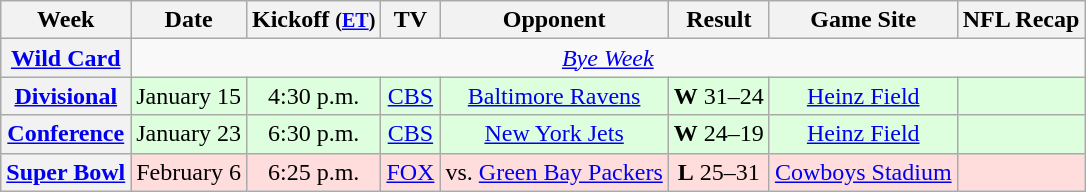<table class="wikitable">
<tr>
<th>Week</th>
<th>Date</th>
<th>Kickoff <small>(<a href='#'>ET</a>)</small></th>
<th>TV</th>
<th>Opponent</th>
<th>Result</th>
<th>Game Site</th>
<th>NFL Recap</th>
</tr>
<tr>
<th><a href='#'>Wild Card</a></th>
<td colspan="7" style="text-align:center;"><em><a href='#'>Bye Week</a></em></td>
</tr>
<tr style="background:#dfd;">
<th><a href='#'>Divisional</a></th>
<td>January 15</td>
<td style="text-align:center;">4:30 p.m.</td>
<td style="text-align:center;"><a href='#'>CBS</a></td>
<td style="text-align:center;"><a href='#'>Baltimore Ravens</a></td>
<td style="text-align:center;"><strong>W</strong> 31–24</td>
<td style="text-align:center;"><a href='#'>Heinz Field</a></td>
<td style="text-align:center;"></td>
</tr>
<tr style="background:#dfd;">
<th><a href='#'>Conference</a></th>
<td>January 23</td>
<td style="text-align:center;">6:30 p.m.</td>
<td style="text-align:center;"><a href='#'>CBS</a></td>
<td style="text-align:center;"><a href='#'>New York Jets</a></td>
<td style="text-align:center;"><strong>W</strong> 24–19</td>
<td style="text-align:center;"><a href='#'>Heinz Field</a></td>
<td style="text-align:center;"></td>
</tr>
<tr style="background:#fdd;">
<th><a href='#'>Super Bowl</a></th>
<td>February 6</td>
<td style="text-align:center;">6:25 p.m.</td>
<td style="text-align:center;"><a href='#'>FOX</a></td>
<td style="text-align:center;">vs. <a href='#'>Green Bay Packers</a></td>
<td style="text-align:center;"><strong>L</strong> 25–31</td>
<td style="text-align:center;"><a href='#'>Cowboys Stadium</a></td>
<td style="text-align:center;"></td>
</tr>
</table>
